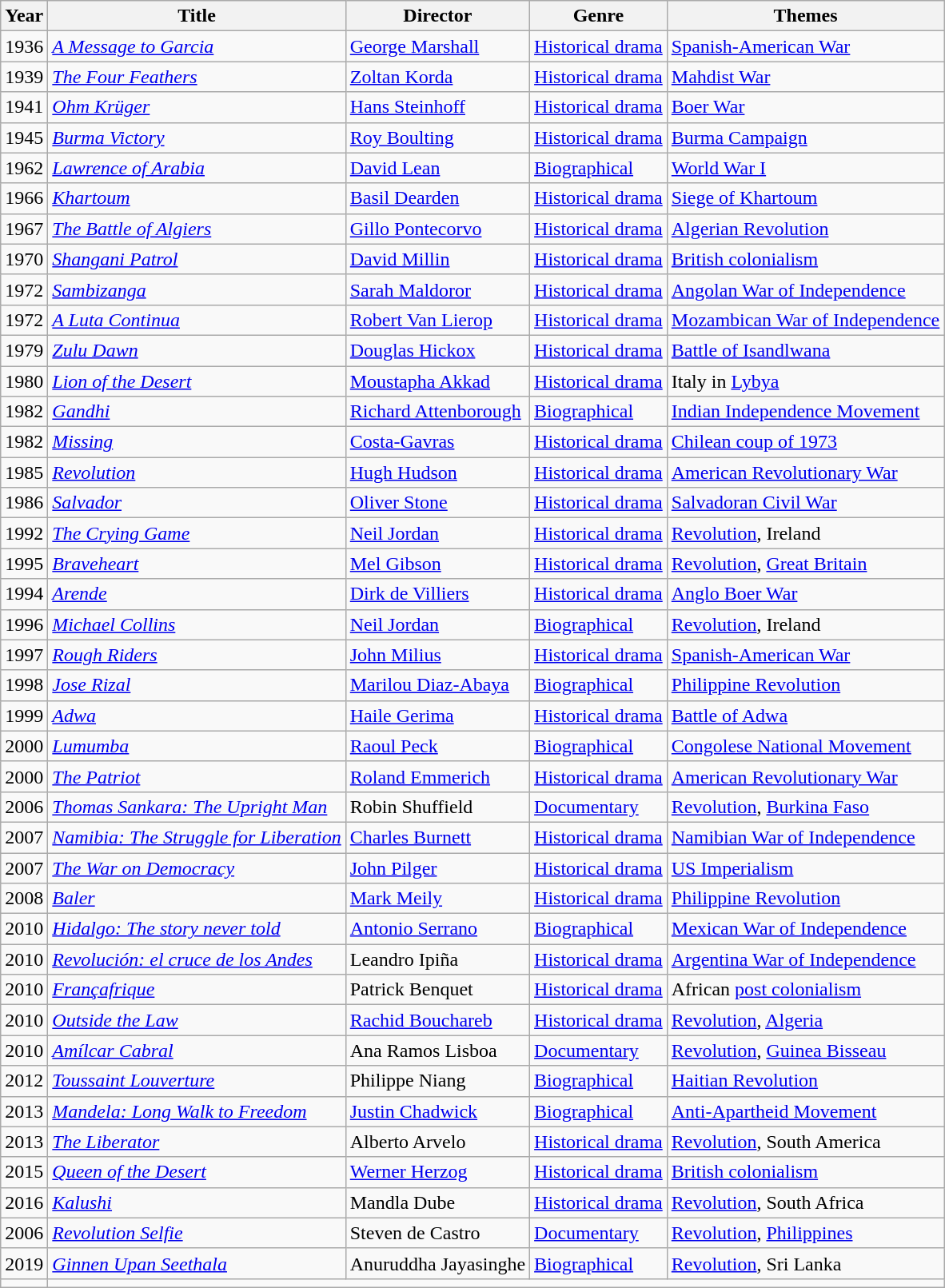<table class="wikitable sortable">
<tr>
<th>Year</th>
<th>Title</th>
<th>Director</th>
<th>Genre</th>
<th>Themes</th>
</tr>
<tr>
<td>1936</td>
<td><a href='#'><em>A Message to Garcia</em></a></td>
<td><a href='#'>George Marshall</a></td>
<td><a href='#'>Historical drama</a></td>
<td><a href='#'>Spanish-American War</a></td>
</tr>
<tr>
<td>1939</td>
<td><a href='#'><em>The Four Feathers</em></a></td>
<td><a href='#'>Zoltan Korda</a></td>
<td><a href='#'>Historical drama</a></td>
<td><a href='#'>Mahdist War</a></td>
</tr>
<tr>
<td>1941</td>
<td><em><a href='#'>Ohm Krüger</a></em></td>
<td><a href='#'>Hans Steinhoff</a></td>
<td><a href='#'>Historical drama</a></td>
<td><a href='#'>Boer War</a></td>
</tr>
<tr>
<td>1945</td>
<td><em><a href='#'>Burma Victory</a></em></td>
<td><a href='#'>Roy Boulting</a></td>
<td><a href='#'>Historical drama</a></td>
<td><a href='#'>Burma Campaign</a></td>
</tr>
<tr>
<td>1962</td>
<td><a href='#'><em>Lawrence of Arabia</em></a></td>
<td><a href='#'>David Lean</a></td>
<td><a href='#'>Biographical</a></td>
<td><a href='#'>World War I</a></td>
</tr>
<tr>
<td>1966</td>
<td><em><a href='#'>Khartoum</a></em></td>
<td><a href='#'>Basil Dearden</a></td>
<td><a href='#'>Historical drama</a></td>
<td><a href='#'>Siege of Khartoum</a></td>
</tr>
<tr>
<td>1967</td>
<td><em><a href='#'>The Battle of Algiers</a></em></td>
<td><a href='#'>Gillo Pontecorvo</a></td>
<td><a href='#'>Historical drama</a></td>
<td><a href='#'>Algerian Revolution</a></td>
</tr>
<tr>
<td>1970</td>
<td><a href='#'><em>Shangani Patrol</em></a></td>
<td><a href='#'>David Millin</a></td>
<td><a href='#'>Historical drama</a></td>
<td><a href='#'>British colonialism</a></td>
</tr>
<tr>
<td>1972</td>
<td><em><a href='#'>Sambizanga</a></em></td>
<td><a href='#'>Sarah Maldoror</a></td>
<td><a href='#'>Historical drama</a></td>
<td><a href='#'>Angolan War of Independence</a></td>
</tr>
<tr>
<td>1972</td>
<td><a href='#'><em>A Luta Continua</em></a></td>
<td><a href='#'>Robert Van Lierop</a></td>
<td><a href='#'>Historical drama</a></td>
<td><a href='#'>Mozambican War of Independence</a></td>
</tr>
<tr>
<td>1979</td>
<td><em><a href='#'>Zulu Dawn</a></em></td>
<td><a href='#'>Douglas Hickox</a></td>
<td><a href='#'>Historical drama</a></td>
<td><a href='#'>Battle of Isandlwana</a></td>
</tr>
<tr>
<td>1980</td>
<td><em><a href='#'>Lion of the Desert</a></em></td>
<td><a href='#'>Moustapha Akkad</a></td>
<td><a href='#'>Historical drama</a></td>
<td>Italy in <a href='#'>Lybya</a></td>
</tr>
<tr>
<td>1982</td>
<td><a href='#'><em>Gandhi</em></a></td>
<td><a href='#'>Richard Attenborough</a></td>
<td><a href='#'>Biographical</a></td>
<td><a href='#'>Indian Independence Movement</a></td>
</tr>
<tr>
<td>1982</td>
<td><em><a href='#'>Missing</a></em></td>
<td><a href='#'>Costa-Gavras</a></td>
<td><a href='#'>Historical drama</a></td>
<td><a href='#'>Chilean coup of 1973</a></td>
</tr>
<tr>
<td>1985</td>
<td><a href='#'><em>Revolution</em></a></td>
<td><a href='#'>Hugh Hudson</a></td>
<td><a href='#'>Historical drama</a></td>
<td><a href='#'>American Revolutionary War</a></td>
</tr>
<tr>
<td>1986</td>
<td><a href='#'><em>Salvador</em></a></td>
<td><a href='#'>Oliver Stone</a></td>
<td><a href='#'>Historical drama</a></td>
<td><a href='#'>Salvadoran Civil War</a></td>
</tr>
<tr>
<td>1992</td>
<td><em><a href='#'>The Crying Game</a></em></td>
<td><a href='#'>Neil Jordan</a></td>
<td><a href='#'>Historical drama</a></td>
<td><a href='#'>Revolution</a>, Ireland</td>
</tr>
<tr>
<td>1995</td>
<td><em><a href='#'>Braveheart</a></em></td>
<td><a href='#'>Mel Gibson</a></td>
<td><a href='#'>Historical drama</a></td>
<td><a href='#'>Revolution</a>, <a href='#'>Great Britain</a></td>
</tr>
<tr>
<td>1994</td>
<td><em><a href='#'>Arende</a></em></td>
<td><a href='#'>Dirk de Villiers</a></td>
<td><a href='#'>Historical drama</a></td>
<td><a href='#'>Anglo Boer War</a></td>
</tr>
<tr>
<td>1996</td>
<td><a href='#'><em>Michael Collins</em></a></td>
<td><a href='#'>Neil Jordan</a></td>
<td><a href='#'>Biographical</a></td>
<td><a href='#'>Revolution</a>, Ireland</td>
</tr>
<tr>
<td>1997</td>
<td><em><a href='#'>Rough Riders</a></em></td>
<td><a href='#'>John Milius</a></td>
<td><a href='#'>Historical drama</a></td>
<td><a href='#'>Spanish-American War</a></td>
</tr>
<tr>
<td>1998</td>
<td><a href='#'><em>Jose Rizal</em></a></td>
<td><a href='#'>Marilou Diaz-Abaya</a></td>
<td><a href='#'>Biographical</a></td>
<td><a href='#'>Philippine Revolution</a></td>
</tr>
<tr>
<td>1999</td>
<td><a href='#'><em>Adwa</em></a></td>
<td><a href='#'>Haile Gerima</a></td>
<td><a href='#'>Historical drama</a></td>
<td><a href='#'>Battle of Adwa</a></td>
</tr>
<tr>
<td>2000</td>
<td><em><a href='#'>Lumumba</a></em></td>
<td><a href='#'>Raoul Peck</a></td>
<td><a href='#'>Biographical</a></td>
<td><a href='#'>Congolese National Movement</a></td>
</tr>
<tr>
<td>2000</td>
<td><a href='#'><em>The Patriot</em></a></td>
<td><a href='#'>Roland Emmerich</a></td>
<td><a href='#'>Historical drama</a></td>
<td><a href='#'>American Revolutionary War</a></td>
</tr>
<tr>
<td>2006</td>
<td><em><a href='#'>Thomas Sankara: The Upright Man</a></em></td>
<td>Robin Shuffield</td>
<td><a href='#'>Documentary</a></td>
<td><a href='#'>Revolution</a>, <a href='#'>Burkina Faso</a></td>
</tr>
<tr>
<td>2007</td>
<td><em><a href='#'>Namibia: The Struggle for Liberation</a></em></td>
<td><a href='#'>Charles Burnett</a></td>
<td><a href='#'>Historical drama</a></td>
<td><a href='#'>Namibian War of Independence</a></td>
</tr>
<tr>
<td>2007</td>
<td><em><a href='#'>The War on Democracy</a></em></td>
<td><a href='#'>John Pilger</a></td>
<td><a href='#'>Historical drama</a></td>
<td><a href='#'>US Imperialism</a></td>
</tr>
<tr>
<td>2008</td>
<td><a href='#'><em>Baler</em></a></td>
<td><a href='#'>Mark Meily</a></td>
<td><a href='#'>Historical drama</a></td>
<td><a href='#'>Philippine Revolution</a></td>
</tr>
<tr>
<td>2010</td>
<td><em><a href='#'>Hidalgo: The story never told</a></em></td>
<td><a href='#'>Antonio Serrano</a></td>
<td><a href='#'>Biographical</a></td>
<td><a href='#'>Mexican War of Independence</a></td>
</tr>
<tr>
<td>2010</td>
<td><em><a href='#'>Revolución: el cruce de los Andes</a></em></td>
<td>Leandro Ipiña</td>
<td><a href='#'>Historical drama</a></td>
<td><a href='#'>Argentina War of Independence</a></td>
</tr>
<tr>
<td>2010</td>
<td><a href='#'><em>Françafrique</em></a></td>
<td>Patrick Benquet</td>
<td><a href='#'>Historical drama</a></td>
<td>African <a href='#'>post colonialism</a></td>
</tr>
<tr>
<td>2010</td>
<td><em><a href='#'>Outside the Law</a></em></td>
<td><a href='#'>Rachid Bouchareb</a></td>
<td><a href='#'>Historical drama</a></td>
<td><a href='#'>Revolution</a>, <a href='#'>Algeria</a></td>
</tr>
<tr>
<td>2010</td>
<td><a href='#'><em>Amílcar Cabral</em></a></td>
<td>Ana Ramos Lisboa</td>
<td><a href='#'>Documentary</a></td>
<td><a href='#'>Revolution</a>, <a href='#'>Guinea Bisseau</a></td>
</tr>
<tr>
<td>2012</td>
<td><a href='#'><em>Toussaint Louverture</em></a></td>
<td>Philippe Niang</td>
<td><a href='#'>Biographical</a></td>
<td><a href='#'>Haitian Revolution</a></td>
</tr>
<tr>
<td>2013</td>
<td><em><a href='#'>Mandela: Long Walk to Freedom</a></em></td>
<td><a href='#'>Justin Chadwick</a></td>
<td><a href='#'>Biographical</a></td>
<td><a href='#'>Anti-Apartheid Movement</a></td>
</tr>
<tr>
<td>2013</td>
<td><a href='#'><em>The Liberator</em></a></td>
<td>Alberto Arvelo</td>
<td><a href='#'>Historical drama</a></td>
<td><a href='#'>Revolution</a>, South America</td>
</tr>
<tr>
<td>2015</td>
<td><a href='#'><em>Queen of the Desert</em></a></td>
<td><a href='#'>Werner Herzog</a></td>
<td><a href='#'>Historical drama</a></td>
<td><a href='#'>British colonialism</a></td>
</tr>
<tr>
<td>2016</td>
<td><em><a href='#'>Kalushi</a></em></td>
<td>Mandla Dube</td>
<td><a href='#'>Historical drama</a></td>
<td><a href='#'>Revolution</a>, South Africa</td>
</tr>
<tr>
<td>2006</td>
<td><em><a href='#'>Revolution Selfie</a></em></td>
<td>Steven de Castro</td>
<td><a href='#'>Documentary</a></td>
<td><a href='#'>Revolution</a>, <a href='#'>Philippines</a></td>
</tr>
<tr>
<td>2019</td>
<td><em><a href='#'>Ginnen Upan Seethala</a></em></td>
<td>Anuruddha Jayasinghe</td>
<td><a href='#'>Biographical</a></td>
<td><a href='#'>Revolution</a>, Sri Lanka</td>
</tr>
<tr>
<td></td>
</tr>
</table>
